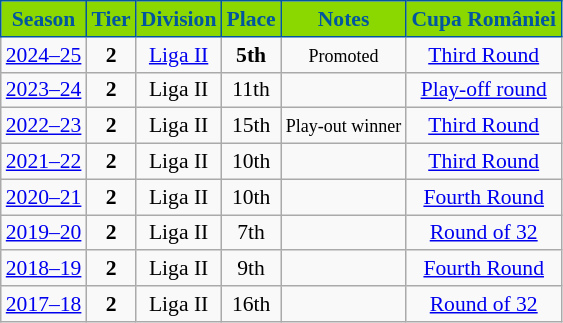<table class="wikitable" style="text-align:center; font-size:90%">
<tr>
<th style="background:#8bd800;color:#01569f;border:1px solid #01569f;">Season</th>
<th style="background:#8bd800;color:#01569f;border:1px solid #01569f;">Tier</th>
<th style="background:#8bd800;color:#01569f;border:1px solid #01569f;">Division</th>
<th style="background:#8bd800;color:#01569f;border:1px solid #01569f;">Place</th>
<th style="background:#8bd800;color:#01569f;border:1px solid #01569f;">Notes</th>
<th style="background:#8bd800;color:#01569f;border:1px solid #01569f;">Cupa României</th>
</tr>
<tr>
<td><a href='#'>2024–25</a></td>
<td><strong>2</strong></td>
<td><a href='#'>Liga II</a></td>
<td><strong>5th</strong></td>
<td><small>Promoted</small></td>
<td><a href='#'>Third Round</a></td>
</tr>
<tr>
<td><a href='#'>2023–24</a></td>
<td><strong>2</strong></td>
<td>Liga II</td>
<td>11th</td>
<td></td>
<td><a href='#'>Play-off round</a></td>
</tr>
<tr>
<td><a href='#'>2022–23</a></td>
<td><strong>2</strong></td>
<td>Liga II</td>
<td>15th</td>
<td><small>Play-out winner</small></td>
<td><a href='#'>Third Round</a></td>
</tr>
<tr>
<td><a href='#'>2021–22</a></td>
<td><strong>2</strong></td>
<td>Liga II</td>
<td>10th</td>
<td></td>
<td><a href='#'>Third Round</a></td>
</tr>
<tr>
<td><a href='#'>2020–21</a></td>
<td><strong>2</strong></td>
<td>Liga II</td>
<td>10th</td>
<td></td>
<td><a href='#'>Fourth Round</a></td>
</tr>
<tr>
<td><a href='#'>2019–20</a></td>
<td><strong>2</strong></td>
<td>Liga II</td>
<td>7th</td>
<td></td>
<td><a href='#'>Round of 32</a></td>
</tr>
<tr>
<td><a href='#'>2018–19</a></td>
<td><strong>2</strong></td>
<td>Liga II</td>
<td>9th</td>
<td></td>
<td><a href='#'>Fourth Round</a></td>
</tr>
<tr>
<td><a href='#'>2017–18</a></td>
<td><strong>2</strong></td>
<td>Liga II</td>
<td>16th</td>
<td></td>
<td><a href='#'>Round of 32</a></td>
</tr>
</table>
